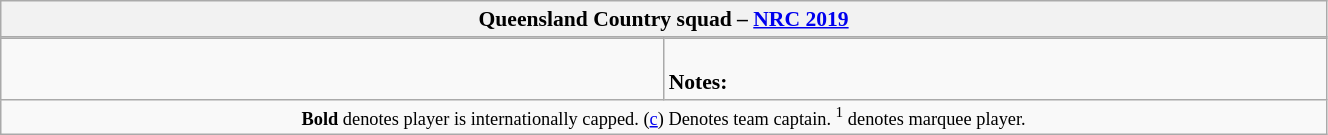<table class="wikitable floatleft" style="margin:0.1em 1.5em 1.5em 0; font-size:90%; width:70%; max-width:64em;">
<tr>
<th colspan="100%">Queensland Country squad – <a href='#'>NRC 2019</a></th>
</tr>
<tr style="line-height:0;font-size:85%;">
<td style="padding:0;width:50%;"></td>
<td style="padding:0;width:50%;"></td>
</tr>
<tr class="wraplinks" style="vertical-align:top; text-indent:0.6em;">
<td></td>
<td><br><strong>Notes:</strong>
</td>
</tr>
<tr>
<td colspan="100%" style="font-size:85%; text-align:center"><strong>Bold</strong> denotes player is internationally capped. (<a href='#'>c</a>) Denotes team captain. <sup>1</sup> denotes marquee player.</td>
</tr>
</table>
